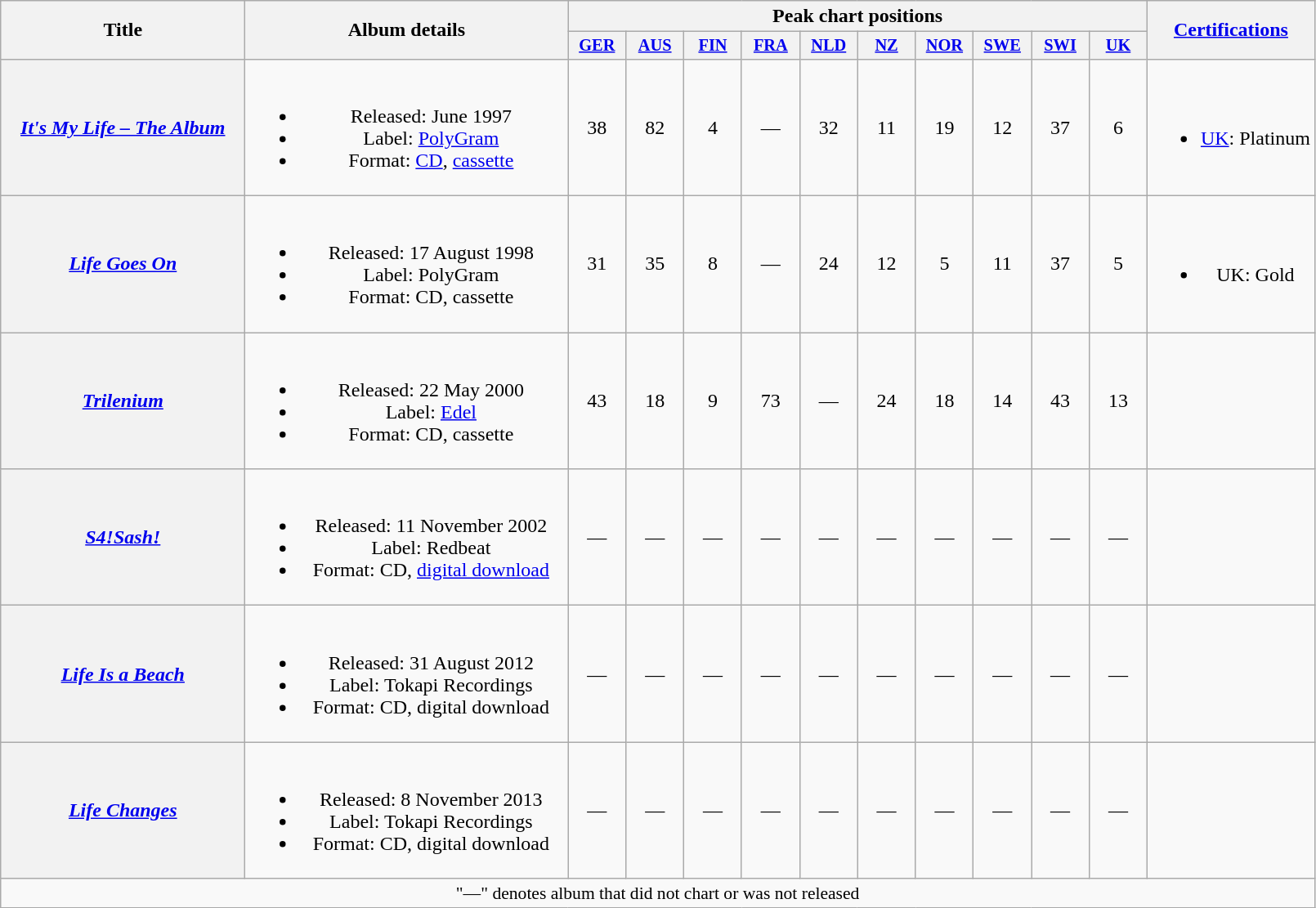<table class="wikitable plainrowheaders" style="text-align:center;" border="1">
<tr>
<th scope="col" rowspan="2" style="width:12em;">Title</th>
<th scope="col" rowspan="2" style="width:16em;">Album details</th>
<th scope="col" colspan="10">Peak chart positions</th>
<th scope="col" rowspan="2"><a href='#'>Certifications</a></th>
</tr>
<tr>
<th scope="col" style="width:3em;font-size:85%;"><a href='#'>GER</a><br></th>
<th scope="col" style="width:3em;font-size:85%;"><a href='#'>AUS</a><br></th>
<th scope="col" style="width:3em;font-size:85%;"><a href='#'>FIN</a><br></th>
<th scope="col" style="width:3em;font-size:85%;"><a href='#'>FRA</a><br></th>
<th scope="col" style="width:3em;font-size:85%;"><a href='#'>NLD</a><br></th>
<th scope="col" style="width:3em;font-size:85%;"><a href='#'>NZ</a><br></th>
<th scope="col" style="width:3em;font-size:85%;"><a href='#'>NOR</a><br></th>
<th scope="col" style="width:3em;font-size:85%;"><a href='#'>SWE</a><br></th>
<th scope="col" style="width:3em;font-size:85%;"><a href='#'>SWI</a><br></th>
<th scope="col" style="width:3em;font-size:85%;"><a href='#'>UK</a><br></th>
</tr>
<tr>
<th scope="row"><em><a href='#'>It's My Life – The Album</a></em></th>
<td><br><ul><li>Released: June 1997</li><li>Label: <a href='#'>PolyGram</a></li><li>Format: <a href='#'>CD</a>, <a href='#'>cassette</a></li></ul></td>
<td>38</td>
<td>82</td>
<td>4</td>
<td>—</td>
<td>32</td>
<td>11</td>
<td>19</td>
<td>12</td>
<td>37</td>
<td>6</td>
<td><br><ul><li><a href='#'>UK</a>: Platinum</li></ul></td>
</tr>
<tr>
<th scope="row"><em><a href='#'>Life Goes On</a></em></th>
<td><br><ul><li>Released: 17 August 1998</li><li>Label: PolyGram</li><li>Format: CD, cassette</li></ul></td>
<td>31</td>
<td>35</td>
<td>8</td>
<td>—</td>
<td>24</td>
<td>12</td>
<td>5</td>
<td>11</td>
<td>37</td>
<td>5</td>
<td><br><ul><li>UK: Gold</li></ul></td>
</tr>
<tr>
<th scope="row"><em><a href='#'>Trilenium</a></em></th>
<td><br><ul><li>Released: 22 May 2000</li><li>Label: <a href='#'>Edel</a></li><li>Format: CD, cassette</li></ul></td>
<td>43</td>
<td>18</td>
<td>9</td>
<td>73</td>
<td>—</td>
<td>24</td>
<td>18</td>
<td>14</td>
<td>43</td>
<td>13</td>
<td></td>
</tr>
<tr>
<th scope="row"><em><a href='#'>S4!Sash!</a></em></th>
<td><br><ul><li>Released: 11 November 2002</li><li>Label: Redbeat</li><li>Format: CD, <a href='#'>digital download</a></li></ul></td>
<td>—</td>
<td>—</td>
<td>—</td>
<td>—</td>
<td>—</td>
<td>—</td>
<td>—</td>
<td>—</td>
<td>—</td>
<td>—</td>
<td></td>
</tr>
<tr>
<th scope="row"><em><a href='#'>Life Is a Beach</a></em></th>
<td><br><ul><li>Released: 31 August 2012</li><li>Label: Tokapi Recordings</li><li>Format: CD, digital download</li></ul></td>
<td>—</td>
<td>—</td>
<td>—</td>
<td>—</td>
<td>—</td>
<td>—</td>
<td>—</td>
<td>—</td>
<td>—</td>
<td>—</td>
<td></td>
</tr>
<tr>
<th scope="row"><em><a href='#'>Life Changes</a></em></th>
<td><br><ul><li>Released: 8 November 2013</li><li>Label: Tokapi Recordings</li><li>Format: CD, digital download</li></ul></td>
<td>—</td>
<td>—</td>
<td>—</td>
<td>—</td>
<td>—</td>
<td>—</td>
<td>—</td>
<td>—</td>
<td>—</td>
<td>—</td>
<td></td>
</tr>
<tr>
<td align="center" colspan="14" style="font-size:90%">"—" denotes album that did not chart or was not released</td>
</tr>
</table>
